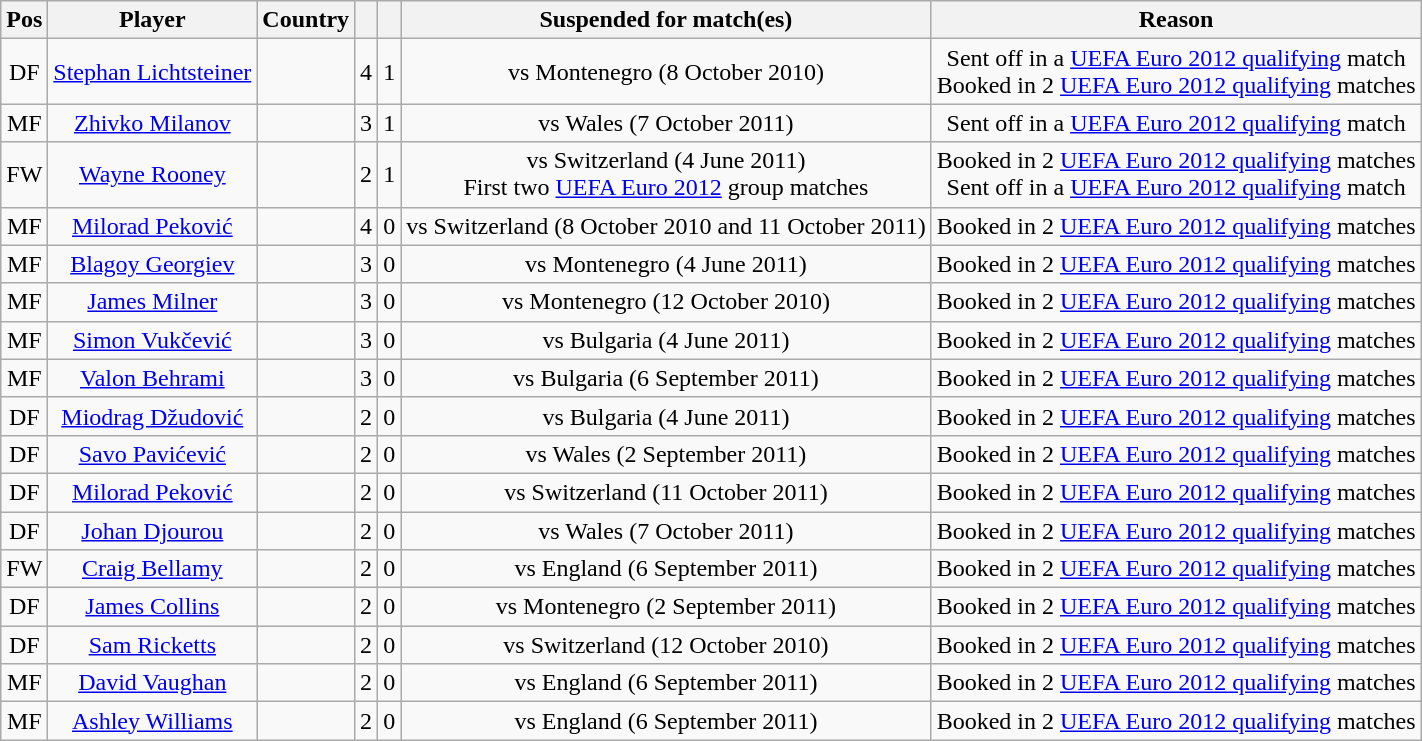<table class="wikitable" style="text-align: center;">
<tr>
<th>Pos</th>
<th>Player</th>
<th>Country</th>
<th></th>
<th></th>
<th>Suspended for match(es)</th>
<th>Reason</th>
</tr>
<tr>
<td>DF</td>
<td><a href='#'>Stephan Lichtsteiner</a></td>
<td style="text-align:left;"></td>
<td>4</td>
<td>1</td>
<td>vs Montenegro (8 October 2010)</td>
<td>Sent off in a <a href='#'>UEFA Euro 2012 qualifying</a> match<br>Booked in 2 <a href='#'>UEFA Euro 2012 qualifying</a> matches</td>
</tr>
<tr>
<td>MF</td>
<td><a href='#'>Zhivko Milanov</a></td>
<td align="left"></td>
<td>3</td>
<td>1</td>
<td>vs Wales (7 October 2011)</td>
<td>Sent off in a <a href='#'>UEFA Euro 2012 qualifying</a> match</td>
</tr>
<tr>
<td>FW</td>
<td><a href='#'>Wayne Rooney</a></td>
<td align="left"></td>
<td>2</td>
<td>1</td>
<td>vs Switzerland (4 June 2011)<br>First two <a href='#'>UEFA Euro 2012</a> group matches</td>
<td>Booked in 2 <a href='#'>UEFA Euro 2012 qualifying</a> matches<br>Sent off in a <a href='#'>UEFA Euro 2012 qualifying</a> match</td>
</tr>
<tr>
<td>MF</td>
<td><a href='#'>Milorad Peković</a></td>
<td align="left"></td>
<td>4</td>
<td>0</td>
<td>vs Switzerland (8 October 2010 and 11 October 2011)</td>
<td>Booked in 2 <a href='#'>UEFA Euro 2012 qualifying</a> matches</td>
</tr>
<tr>
<td>MF</td>
<td><a href='#'>Blagoy Georgiev</a></td>
<td align="left"></td>
<td>3</td>
<td>0</td>
<td>vs Montenegro (4 June 2011)</td>
<td>Booked in 2 <a href='#'>UEFA Euro 2012 qualifying</a> matches</td>
</tr>
<tr>
<td>MF</td>
<td><a href='#'>James Milner</a></td>
<td align="left"></td>
<td>3</td>
<td>0</td>
<td>vs Montenegro (12 October 2010)</td>
<td>Booked in 2 <a href='#'>UEFA Euro 2012 qualifying</a> matches</td>
</tr>
<tr>
<td>MF</td>
<td><a href='#'>Simon Vukčević</a></td>
<td align="left"></td>
<td>3</td>
<td>0</td>
<td>vs Bulgaria (4 June 2011)</td>
<td>Booked in 2 <a href='#'>UEFA Euro 2012 qualifying</a> matches</td>
</tr>
<tr>
<td>MF</td>
<td><a href='#'>Valon Behrami</a></td>
<td align="left"></td>
<td>3</td>
<td>0</td>
<td>vs Bulgaria (6 September 2011)</td>
<td>Booked in 2 <a href='#'>UEFA Euro 2012 qualifying</a> matches</td>
</tr>
<tr>
<td>DF</td>
<td><a href='#'>Miodrag Džudović</a></td>
<td style="text-align:left;"></td>
<td>2</td>
<td>0</td>
<td>vs Bulgaria (4 June 2011)</td>
<td>Booked in 2 <a href='#'>UEFA Euro 2012 qualifying</a> matches</td>
</tr>
<tr>
<td>DF</td>
<td><a href='#'>Savo Pavićević</a></td>
<td style="text-align:left;"></td>
<td>2</td>
<td>0</td>
<td>vs Wales (2 September 2011)</td>
<td>Booked in 2 <a href='#'>UEFA Euro 2012 qualifying</a> matches</td>
</tr>
<tr>
<td>DF</td>
<td><a href='#'>Milorad Peković</a></td>
<td style="text-align:left;"></td>
<td>2</td>
<td>0</td>
<td>vs Switzerland (11 October 2011)</td>
<td>Booked in 2 <a href='#'>UEFA Euro 2012 qualifying</a> matches</td>
</tr>
<tr>
<td>DF</td>
<td><a href='#'>Johan Djourou</a></td>
<td align="left"></td>
<td>2</td>
<td>0</td>
<td>vs Wales (7 October 2011)</td>
<td>Booked in 2 <a href='#'>UEFA Euro 2012 qualifying</a> matches</td>
</tr>
<tr>
<td>FW</td>
<td><a href='#'>Craig Bellamy</a></td>
<td style="text-align:left;"></td>
<td>2</td>
<td>0</td>
<td>vs England (6 September 2011)</td>
<td>Booked in 2 <a href='#'>UEFA Euro 2012 qualifying</a> matches</td>
</tr>
<tr>
<td>DF</td>
<td><a href='#'>James Collins</a></td>
<td style="text-align:left;"></td>
<td>2</td>
<td>0</td>
<td>vs Montenegro (2 September 2011)</td>
<td>Booked in 2 <a href='#'>UEFA Euro 2012 qualifying</a> matches</td>
</tr>
<tr>
<td>DF</td>
<td><a href='#'>Sam Ricketts</a></td>
<td style="text-align:left;"></td>
<td>2</td>
<td>0</td>
<td>vs Switzerland (12 October 2010)</td>
<td>Booked in 2 <a href='#'>UEFA Euro 2012 qualifying</a> matches</td>
</tr>
<tr>
<td>MF</td>
<td><a href='#'>David Vaughan</a></td>
<td style="text-align:left;"></td>
<td>2</td>
<td>0</td>
<td>vs England (6 September 2011)</td>
<td>Booked in 2 <a href='#'>UEFA Euro 2012 qualifying</a> matches</td>
</tr>
<tr>
<td>MF</td>
<td><a href='#'>Ashley Williams</a></td>
<td style="text-align:left;"></td>
<td>2</td>
<td>0</td>
<td>vs England (6 September 2011)</td>
<td>Booked in 2 <a href='#'>UEFA Euro 2012 qualifying</a> matches</td>
</tr>
</table>
